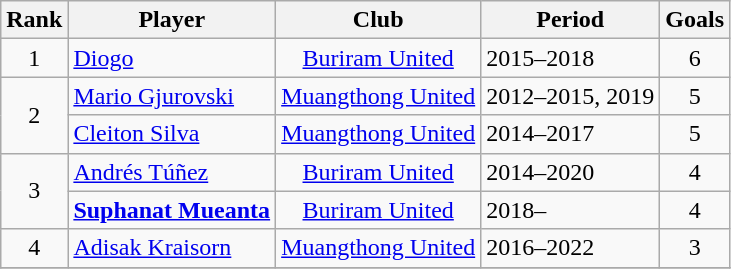<table class="wikitable" style="text-align: center;">
<tr>
<th>Rank</th>
<th>Player</th>
<th>Club</th>
<th>Period</th>
<th>Goals</th>
</tr>
<tr style="">
<td rowspan="1">1</td>
<td style="text-align: left;"> <a href='#'>Diogo</a></td>
<td><a href='#'>Buriram United</a></td>
<td style="text-align: left;">2015–2018</td>
<td>6</td>
</tr>
<tr>
<td rowspan="2">2</td>
<td style="text-align: left;"> <a href='#'>Mario Gjurovski</a></td>
<td><a href='#'>Muangthong United</a></td>
<td style="text-align: left;">2012–2015, 2019</td>
<td>5</td>
</tr>
<tr>
<td style="text-align: left;"> <a href='#'>Cleiton Silva</a></td>
<td><a href='#'>Muangthong United</a></td>
<td style="text-align: left;">2014–2017</td>
<td>5</td>
</tr>
<tr>
<td rowspan="2">3</td>
<td style="text-align: left;"> <a href='#'>Andrés Túñez</a></td>
<td><a href='#'>Buriram United</a></td>
<td style="text-align: left;">2014–2020</td>
<td>4</td>
</tr>
<tr>
<td style="text-align: left;"> <strong><a href='#'>Suphanat Mueanta</a></strong></td>
<td><a href='#'>Buriram United</a></td>
<td style="text-align: left;">2018–</td>
<td>4</td>
</tr>
<tr>
<td rowspan="1">4</td>
<td style="text-align: left;"> <a href='#'>Adisak Kraisorn</a></td>
<td><a href='#'>Muangthong United</a></td>
<td style="text-align: left;">2016–2022</td>
<td>3</td>
</tr>
<tr>
</tr>
</table>
